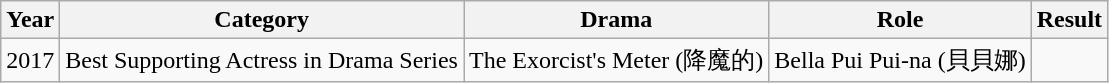<table class="wikitable sortable">
<tr>
<th>Year</th>
<th>Category</th>
<th>Drama</th>
<th>Role</th>
<th>Result</th>
</tr>
<tr>
<td>2017</td>
<td>Best Supporting Actress in Drama Series</td>
<td>The Exorcist's Meter (降魔的)</td>
<td>Bella Pui Pui-na (貝貝娜)</td>
<td></td>
</tr>
</table>
